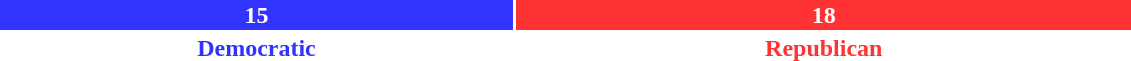<table style="width:60%">
<tr>
<td colspan="3" style="text-align:center"></td>
</tr>
<tr>
<td style="background:#3333FF; width:45.45%; text-align:center; color:white"><strong>15</strong></td>
<td style="background:#FF3333; width:54.55%; text-align:center; color:white"><strong>18</strong></td>
</tr>
<tr>
<td style="text-align:center; color:#3333FF"><strong>Democratic</strong></td>
<td style="text-align:center; color:#FF3333"><strong>Republican</strong></td>
</tr>
</table>
